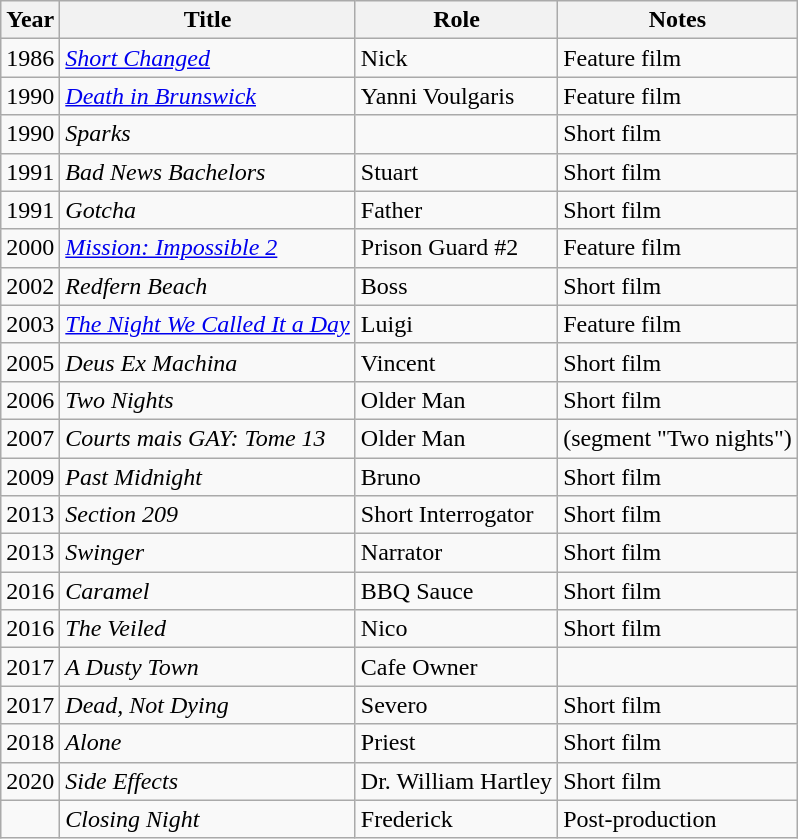<table class="wikitable">
<tr>
<th>Year</th>
<th>Title</th>
<th>Role</th>
<th>Notes</th>
</tr>
<tr>
<td>1986</td>
<td><em><a href='#'>Short Changed</a></em></td>
<td>Nick</td>
<td>Feature film</td>
</tr>
<tr>
<td>1990</td>
<td><em><a href='#'>Death in Brunswick</a></em></td>
<td>Yanni Voulgaris</td>
<td>Feature film</td>
</tr>
<tr>
<td>1990</td>
<td><em>Sparks</em></td>
<td></td>
<td>Short film</td>
</tr>
<tr>
<td>1991</td>
<td><em>Bad News Bachelors</em></td>
<td>Stuart</td>
<td>Short film</td>
</tr>
<tr>
<td>1991</td>
<td><em>Gotcha</em></td>
<td>Father</td>
<td>Short film</td>
</tr>
<tr>
<td>2000</td>
<td><em><a href='#'>Mission: Impossible 2</a></em></td>
<td>Prison Guard #2</td>
<td>Feature film</td>
</tr>
<tr>
<td>2002</td>
<td><em>Redfern Beach</em></td>
<td>Boss</td>
<td>Short film</td>
</tr>
<tr>
<td>2003</td>
<td><em><a href='#'>The Night We Called It a Day</a></em></td>
<td>Luigi</td>
<td>Feature film</td>
</tr>
<tr>
<td>2005</td>
<td><em>Deus Ex Machina</em></td>
<td>Vincent</td>
<td>Short film</td>
</tr>
<tr>
<td>2006</td>
<td><em>Two Nights</em></td>
<td>Older Man</td>
<td>Short film</td>
</tr>
<tr>
<td>2007</td>
<td><em>Courts mais GAY: Tome 13</em></td>
<td>Older Man</td>
<td>(segment "Two nights")</td>
</tr>
<tr>
<td>2009</td>
<td><em>Past Midnight</em></td>
<td>Bruno</td>
<td>Short film</td>
</tr>
<tr>
<td>2013</td>
<td><em>Section 209</em></td>
<td>Short Interrogator</td>
<td>Short film</td>
</tr>
<tr>
<td>2013</td>
<td><em>Swinger</em></td>
<td>Narrator</td>
<td>Short film</td>
</tr>
<tr>
<td>2016</td>
<td><em>Caramel</em></td>
<td>BBQ Sauce</td>
<td>Short film</td>
</tr>
<tr>
<td>2016</td>
<td><em>The Veiled</em></td>
<td>Nico</td>
<td>Short film</td>
</tr>
<tr>
<td>2017</td>
<td><em>A Dusty Town</em></td>
<td>Cafe Owner</td>
<td></td>
</tr>
<tr>
<td>2017</td>
<td><em>Dead, Not Dying</em></td>
<td>Severo</td>
<td>Short film</td>
</tr>
<tr>
<td>2018</td>
<td><em>Alone</em></td>
<td>Priest </td>
<td>Short film</td>
</tr>
<tr>
<td>2020</td>
<td><em>Side Effects</em></td>
<td>Dr. William Hartley</td>
<td>Short film</td>
</tr>
<tr>
<td></td>
<td><em>Closing Night</em></td>
<td>Frederick</td>
<td>Post-production</td>
</tr>
</table>
